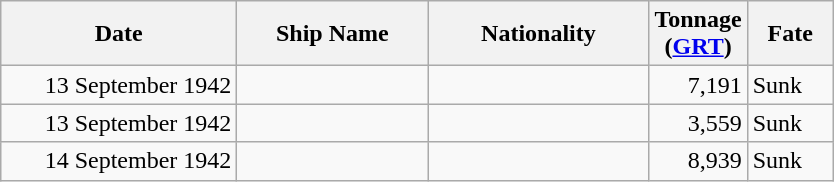<table class="wikitable sortable">
<tr>
<th width="150px">Date</th>
<th width="120px">Ship Name</th>
<th width="140px">Nationality</th>
<th width="25px">Tonnage<br>(<a href='#'>GRT</a>)</th>
<th width="50px">Fate</th>
</tr>
<tr>
<td align="right">13 September 1942</td>
<td align="left"></td>
<td align="left"></td>
<td align="right">7,191</td>
<td align="left">Sunk</td>
</tr>
<tr>
<td align="right">13 September 1942</td>
<td align="left"></td>
<td align="left"></td>
<td align="right">3,559</td>
<td align="left">Sunk</td>
</tr>
<tr>
<td align="right">14 September 1942</td>
<td align="left"></td>
<td align="left"></td>
<td align="right">8,939</td>
<td align="left">Sunk</td>
</tr>
</table>
